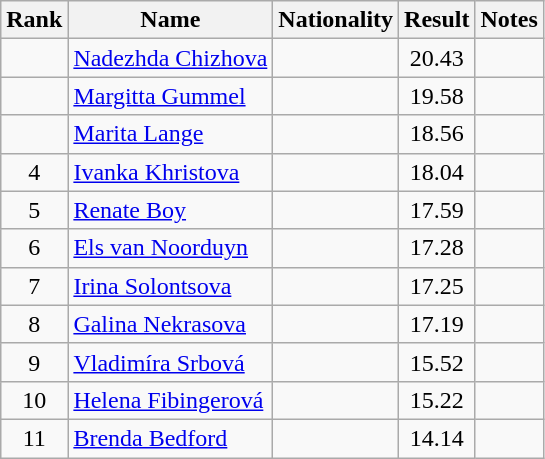<table class="wikitable sortable" style="text-align:center">
<tr>
<th>Rank</th>
<th>Name</th>
<th>Nationality</th>
<th>Result</th>
<th>Notes</th>
</tr>
<tr>
<td></td>
<td align=left><a href='#'>Nadezhda Chizhova</a></td>
<td align=left></td>
<td>20.43</td>
<td></td>
</tr>
<tr>
<td></td>
<td align=left><a href='#'>Margitta Gummel</a></td>
<td align=left></td>
<td>19.58</td>
<td></td>
</tr>
<tr>
<td></td>
<td align=left><a href='#'>Marita Lange</a></td>
<td align=left></td>
<td>18.56</td>
<td></td>
</tr>
<tr>
<td>4</td>
<td align=left><a href='#'>Ivanka Khristova</a></td>
<td align=left></td>
<td>18.04</td>
<td></td>
</tr>
<tr>
<td>5</td>
<td align=left><a href='#'>Renate Boy</a></td>
<td align=left></td>
<td>17.59</td>
<td></td>
</tr>
<tr>
<td>6</td>
<td align=left><a href='#'>Els van Noorduyn</a></td>
<td align=left></td>
<td>17.28</td>
<td></td>
</tr>
<tr>
<td>7</td>
<td align=left><a href='#'>Irina Solontsova</a></td>
<td align=left></td>
<td>17.25</td>
<td></td>
</tr>
<tr>
<td>8</td>
<td align=left><a href='#'>Galina Nekrasova</a></td>
<td align=left></td>
<td>17.19</td>
<td></td>
</tr>
<tr>
<td>9</td>
<td align=left><a href='#'>Vladimíra Srbová</a></td>
<td align=left></td>
<td>15.52</td>
<td></td>
</tr>
<tr>
<td>10</td>
<td align=left><a href='#'>Helena Fibingerová</a></td>
<td align=left></td>
<td>15.22</td>
<td></td>
</tr>
<tr>
<td>11</td>
<td align=left><a href='#'>Brenda Bedford</a></td>
<td align=left></td>
<td>14.14</td>
<td></td>
</tr>
</table>
